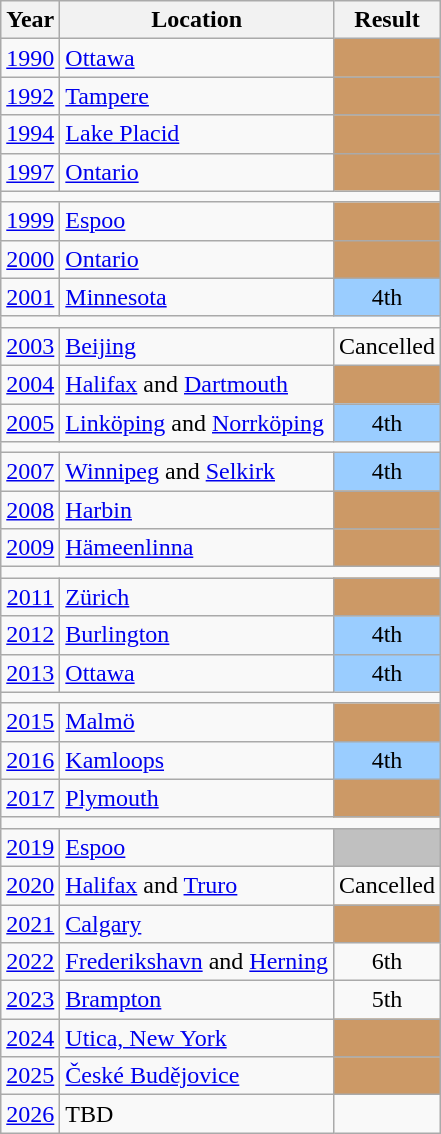<table class="wikitable" style="text-align:center;">
<tr>
<th>Year</th>
<th>Location</th>
<th>Result</th>
</tr>
<tr>
<td> <a href='#'>1990</a></td>
<td align="left"><a href='#'>Ottawa</a></td>
<td style="background:#c96;"></td>
</tr>
<tr>
<td> <a href='#'>1992</a></td>
<td align="left"><a href='#'>Tampere</a></td>
<td style="background:#c96;"></td>
</tr>
<tr>
<td> <a href='#'>1994</a></td>
<td align="left"><a href='#'>Lake Placid</a></td>
<td style="background:#c96;"></td>
</tr>
<tr>
<td> <a href='#'>1997</a></td>
<td align="left"><a href='#'>Ontario</a></td>
<td style="background:#c96;"></td>
</tr>
<tr>
<td colspan="3"></td>
</tr>
<tr>
<td> <a href='#'>1999</a></td>
<td align="left"><a href='#'>Espoo</a></td>
<td style="background:#c96;"></td>
</tr>
<tr>
<td> <a href='#'>2000</a></td>
<td align="left"><a href='#'>Ontario</a></td>
<td style="background:#c96;"></td>
</tr>
<tr>
<td> <a href='#'>2001</a></td>
<td align="left"><a href='#'>Minnesota</a></td>
<td style="background:#9acdff;">4th</td>
</tr>
<tr>
<td colspan="3"></td>
</tr>
<tr>
<td> <a href='#'>2003</a></td>
<td align="left"><a href='#'>Beijing</a></td>
<td>Cancelled</td>
</tr>
<tr>
<td> <a href='#'>2004</a></td>
<td align="left"><a href='#'>Halifax</a> and <a href='#'>Dartmouth</a></td>
<td style="background:#c96;"></td>
</tr>
<tr>
<td> <a href='#'>2005</a></td>
<td align="left"><a href='#'>Linköping</a> and <a href='#'>Norrköping</a></td>
<td style="background:#9acdff;">4th</td>
</tr>
<tr>
<td colspan="3"></td>
</tr>
<tr>
<td> <a href='#'>2007</a></td>
<td align="left"><a href='#'>Winnipeg</a> and <a href='#'>Selkirk</a></td>
<td style="background:#9acdff;">4th</td>
</tr>
<tr>
<td> <a href='#'>2008</a></td>
<td align="left"><a href='#'>Harbin</a></td>
<td style="background:#c96;"></td>
</tr>
<tr>
<td> <a href='#'>2009</a></td>
<td align="left"><a href='#'>Hämeenlinna</a></td>
<td style="background:#c96;"></td>
</tr>
<tr>
<td colspan="3"></td>
</tr>
<tr>
<td> <a href='#'>2011</a></td>
<td align="left"><a href='#'>Zürich</a></td>
<td style="background:#c96;"></td>
</tr>
<tr>
<td> <a href='#'>2012</a></td>
<td align="left"><a href='#'>Burlington</a></td>
<td style="background:#9acdff;">4th</td>
</tr>
<tr>
<td> <a href='#'>2013</a></td>
<td align="left"><a href='#'>Ottawa</a></td>
<td style="background:#9acdff;">4th</td>
</tr>
<tr>
<td colspan="3"></td>
</tr>
<tr>
<td> <a href='#'>2015</a></td>
<td align="left"><a href='#'>Malmö</a></td>
<td style="background:#c96;"></td>
</tr>
<tr>
<td> <a href='#'>2016</a></td>
<td align="left"><a href='#'>Kamloops</a></td>
<td style="background:#9acdff;">4th</td>
</tr>
<tr>
<td> <a href='#'>2017</a></td>
<td align="left"><a href='#'>Plymouth</a></td>
<td style="background:#c96;"></td>
</tr>
<tr>
<td colspan="3"></td>
</tr>
<tr>
<td> <a href='#'>2019</a></td>
<td align="left"><a href='#'>Espoo</a></td>
<td style="background:silver;"></td>
</tr>
<tr>
<td> <a href='#'>2020</a></td>
<td align="left"><a href='#'>Halifax</a> and <a href='#'>Truro</a></td>
<td>Cancelled</td>
</tr>
<tr>
<td> <a href='#'>2021</a></td>
<td align="left"><a href='#'>Calgary</a></td>
<td style="background:#c96;"></td>
</tr>
<tr>
<td> <a href='#'>2022</a></td>
<td align="left"><a href='#'>Frederikshavn</a> and <a href='#'>Herning</a></td>
<td>6th</td>
</tr>
<tr>
<td> <a href='#'>2023</a></td>
<td align="left"><a href='#'>Brampton</a></td>
<td>5th</td>
</tr>
<tr>
<td> <a href='#'>2024</a></td>
<td align="left"><a href='#'>Utica, New York</a></td>
<td style="background:#c96;"></td>
</tr>
<tr>
<td> <a href='#'>2025</a></td>
<td align="left"><a href='#'>České Budějovice</a></td>
<td style="background:#c96;"></td>
</tr>
<tr>
<td> <a href='#'>2026</a></td>
<td align="left">TBD</td>
<td></td>
</tr>
</table>
